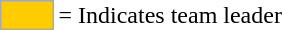<table>
<tr>
<td style="background-color:#FFCC00; border:1px solid #aaaaaa; width:2em;"></td>
<td>= Indicates team leader</td>
</tr>
</table>
